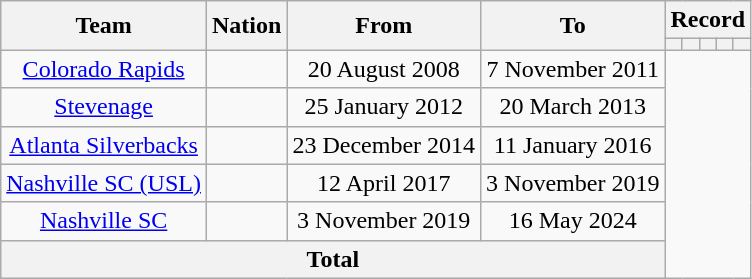<table class="wikitable" style="text-align: center;">
<tr>
<th rowspan="2">Team</th>
<th rowspan="2">Nation</th>
<th rowspan="2">From</th>
<th rowspan="2">To</th>
<th colspan="5">Record</th>
</tr>
<tr>
<th></th>
<th></th>
<th></th>
<th></th>
<th></th>
</tr>
<tr>
<td align=center><a href='#'>Colorado Rapids</a></td>
<td></td>
<td align=center>20 August 2008</td>
<td align=center>7 November 2011<br></td>
</tr>
<tr>
<td align=center><a href='#'>Stevenage</a></td>
<td></td>
<td align=center>25 January 2012</td>
<td align=center>20 March 2013<br></td>
</tr>
<tr>
<td align=center><a href='#'>Atlanta Silverbacks</a></td>
<td></td>
<td align=center>23 December 2014</td>
<td align=center>11 January 2016<br></td>
</tr>
<tr>
<td align=center><a href='#'>Nashville SC (USL)</a></td>
<td></td>
<td align=center>12 April 2017</td>
<td align=center>3 November 2019<br></td>
</tr>
<tr>
<td align=center><a href='#'>Nashville SC</a></td>
<td></td>
<td align=center>3 November 2019</td>
<td align=center>16 May 2024<br></td>
</tr>
<tr>
<th colspan="4">Total<br></th>
</tr>
</table>
